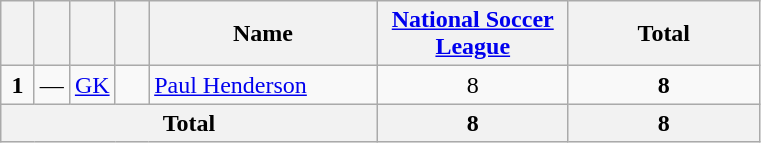<table class="wikitable" style="text-align:center">
<tr>
<th width=15></th>
<th width=15></th>
<th width=15></th>
<th width=15></th>
<th width=145>Name</th>
<th width=120><a href='#'>National Soccer League</a></th>
<th width=120>Total</th>
</tr>
<tr>
<td><strong>1</strong></td>
<td>—</td>
<td><a href='#'>GK</a></td>
<td></td>
<td align=left><a href='#'>Paul Henderson</a></td>
<td>8</td>
<td><strong>8</strong></td>
</tr>
<tr>
<th colspan="5"><strong>Total</strong></th>
<th>8</th>
<th>8</th>
</tr>
</table>
